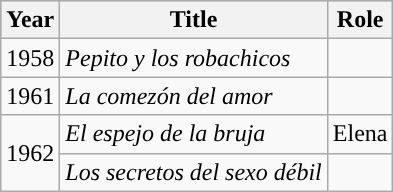<table class="wikitable">
<tr style="background:#b0c4de;">
<th>Year</th>
<th>Title</th>
<th>Role</th>
</tr>
<tr>
<td>1958</td>
<td><em>Pepito y los robachicos</em></td>
<td></td>
</tr>
<tr>
<td>1961</td>
<td><em>La comezón del amor</em></td>
<td></td>
</tr>
<tr>
<td rowspan=2>1962</td>
<td><em>El espejo de la bruja</em></td>
<td>Elena</td>
</tr>
<tr>
<td><em>Los secretos del sexo débil</em></td>
<td></td>
</tr>
</table>
